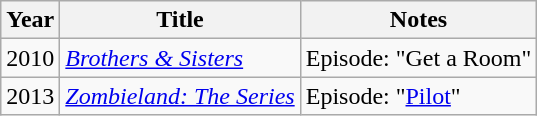<table class="wikitable">
<tr>
<th>Year</th>
<th>Title</th>
<th>Notes</th>
</tr>
<tr>
<td>2010</td>
<td><em><a href='#'>Brothers & Sisters</a></em></td>
<td>Episode: "Get a Room"</td>
</tr>
<tr>
<td>2013</td>
<td><em><a href='#'>Zombieland: The Series</a></em></td>
<td>Episode: "<a href='#'>Pilot</a>"</td>
</tr>
</table>
